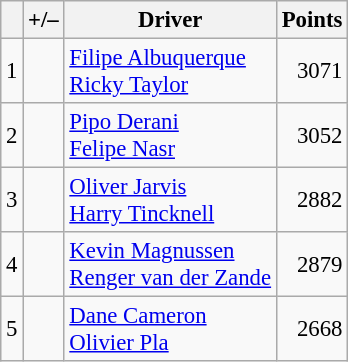<table class="wikitable" style="font-size: 95%;">
<tr>
<th scope="col"></th>
<th scope="col">+/–</th>
<th scope="col">Driver</th>
<th scope="col">Points</th>
</tr>
<tr>
<td align=center>1</td>
<td align="left"></td>
<td> <a href='#'>Filipe Albuquerque</a><br> <a href='#'>Ricky Taylor</a></td>
<td align=right>3071</td>
</tr>
<tr>
<td align=center>2</td>
<td align="left"></td>
<td> <a href='#'>Pipo Derani</a><br> <a href='#'>Felipe Nasr</a></td>
<td align=right>3052</td>
</tr>
<tr>
<td align=center>3</td>
<td align="left"></td>
<td> <a href='#'>Oliver Jarvis</a><br> <a href='#'>Harry Tincknell</a></td>
<td align=right>2882</td>
</tr>
<tr>
<td align=center>4</td>
<td align="left"></td>
<td> <a href='#'>Kevin Magnussen</a><br> <a href='#'>Renger van der Zande</a></td>
<td align=right>2879</td>
</tr>
<tr>
<td align=center>5</td>
<td align="left"></td>
<td> <a href='#'>Dane Cameron</a><br> <a href='#'>Olivier Pla</a></td>
<td align=right>2668</td>
</tr>
</table>
